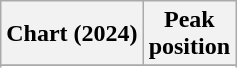<table class="wikitable sortable plainrowheaders" style="text-align:center;">
<tr>
<th scope="col">Chart (2024)</th>
<th scope="col">Peak<br>position</th>
</tr>
<tr>
</tr>
<tr>
</tr>
</table>
